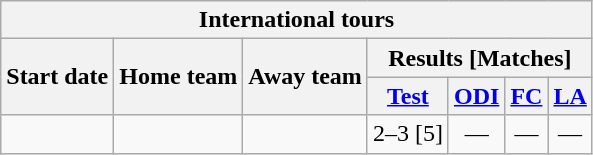<table class="wikitable">
<tr>
<th colspan="7">International tours</th>
</tr>
<tr>
<th rowspan="2">Start date</th>
<th rowspan="2">Home team</th>
<th rowspan="2">Away team</th>
<th colspan="4">Results [Matches]</th>
</tr>
<tr>
<th><a href='#'>Test</a></th>
<th><a href='#'>ODI</a></th>
<th><a href='#'>FC</a></th>
<th><a href='#'>LA</a></th>
</tr>
<tr>
<td><a href='#'></a></td>
<td></td>
<td></td>
<td>2–3 [5]</td>
<td ; style="text-align:center">—</td>
<td ; style="text-align:center">—</td>
<td ; style="text-align:center">—</td>
</tr>
</table>
